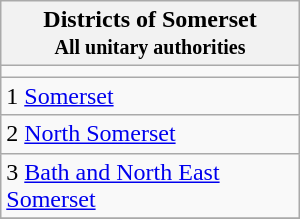<table class="wikitable"  style="float:right; width:200px;">
<tr>
<th>Districts of Somerset<br><small>All unitary authorities</small></th>
</tr>
<tr>
<td></td>
</tr>
<tr>
<td>1 <a href='#'>Somerset</a></td>
</tr>
<tr>
<td>2 <a href='#'>North Somerset</a></td>
</tr>
<tr>
<td>3 <a href='#'>Bath and North East Somerset</a></td>
</tr>
<tr>
</tr>
</table>
